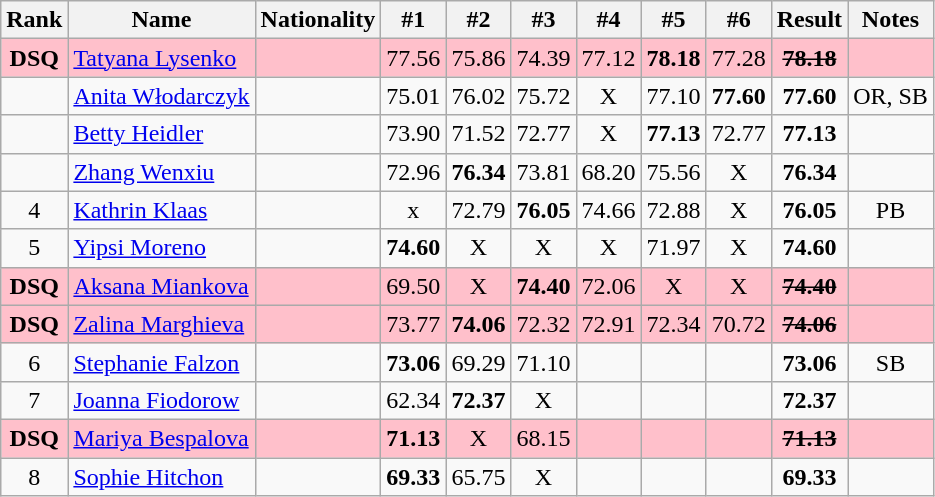<table class="wikitable sortable" style="text-align:center">
<tr>
<th>Rank</th>
<th>Name</th>
<th>Nationality</th>
<th>#1</th>
<th>#2</th>
<th>#3</th>
<th>#4</th>
<th>#5</th>
<th>#6</th>
<th>Result</th>
<th>Notes</th>
</tr>
<tr bgcolor="pink">
<td><strong>DSQ</strong></td>
<td align="left"><a href='#'>Tatyana Lysenko</a></td>
<td align="left"></td>
<td>77.56</td>
<td>75.86</td>
<td>74.39</td>
<td>77.12</td>
<td><strong>78.18</strong></td>
<td>77.28</td>
<td><s><strong>78.18</strong></s></td>
<td></td>
</tr>
<tr>
<td></td>
<td align="left"><a href='#'>Anita Włodarczyk</a></td>
<td align="left"></td>
<td>75.01</td>
<td>76.02</td>
<td>75.72</td>
<td>X</td>
<td>77.10</td>
<td><strong>77.60</strong></td>
<td><strong>77.60</strong></td>
<td>OR, SB</td>
</tr>
<tr>
<td></td>
<td align="left"><a href='#'>Betty Heidler</a></td>
<td align="left"></td>
<td>73.90</td>
<td>71.52</td>
<td>72.77</td>
<td>X</td>
<td><strong>77.13</strong></td>
<td>72.77</td>
<td><strong>77.13</strong></td>
<td></td>
</tr>
<tr>
<td></td>
<td align="left"><a href='#'>Zhang Wenxiu</a></td>
<td align="left"></td>
<td>72.96</td>
<td><strong>76.34</strong></td>
<td>73.81</td>
<td>68.20</td>
<td>75.56</td>
<td>X</td>
<td><strong>76.34</strong></td>
<td></td>
</tr>
<tr>
<td>4</td>
<td align="left"><a href='#'>Kathrin Klaas</a></td>
<td align="left"></td>
<td>x</td>
<td>72.79</td>
<td><strong>76.05</strong></td>
<td>74.66</td>
<td>72.88</td>
<td>X</td>
<td><strong>76.05</strong></td>
<td>PB</td>
</tr>
<tr>
<td>5</td>
<td align="left"><a href='#'>Yipsi Moreno</a></td>
<td align="left"></td>
<td><strong>74.60</strong></td>
<td>X</td>
<td>X</td>
<td>X</td>
<td>71.97</td>
<td>X</td>
<td><strong>74.60</strong></td>
<td></td>
</tr>
<tr bgcolor="pink">
<td><strong>DSQ</strong></td>
<td align="left"><a href='#'>Aksana Miankova</a></td>
<td align="left"></td>
<td>69.50</td>
<td>X</td>
<td><strong>74.40</strong></td>
<td>72.06</td>
<td>X</td>
<td>X</td>
<td><s><strong>74.40</strong></s></td>
<td></td>
</tr>
<tr bgcolor="pink">
<td><strong>DSQ</strong></td>
<td align="left"><a href='#'>Zalina Marghieva</a></td>
<td align="left"></td>
<td>73.77</td>
<td><strong>74.06</strong></td>
<td>72.32</td>
<td>72.91</td>
<td>72.34</td>
<td>70.72</td>
<td><s> <strong>74.06</strong> </s></td>
<td></td>
</tr>
<tr>
<td>6</td>
<td align="left"><a href='#'>Stephanie Falzon</a></td>
<td align="left"></td>
<td><strong>73.06</strong></td>
<td>69.29</td>
<td>71.10</td>
<td></td>
<td></td>
<td></td>
<td><strong>73.06</strong></td>
<td>SB</td>
</tr>
<tr>
<td>7</td>
<td align="left"><a href='#'>Joanna Fiodorow</a></td>
<td align="left"></td>
<td>62.34</td>
<td><strong>72.37</strong></td>
<td>X</td>
<td></td>
<td></td>
<td></td>
<td><strong>72.37</strong></td>
<td></td>
</tr>
<tr bgcolor="pink">
<td><strong>DSQ</strong></td>
<td align="left"><a href='#'>Mariya Bespalova</a></td>
<td align="left"></td>
<td><strong>71.13</strong></td>
<td>X</td>
<td>68.15</td>
<td></td>
<td></td>
<td></td>
<td><s> <strong>71.13</strong> </s></td>
<td></td>
</tr>
<tr>
<td>8</td>
<td align="left"><a href='#'>Sophie Hitchon</a></td>
<td align="left"></td>
<td><strong>69.33</strong></td>
<td>65.75</td>
<td>X</td>
<td></td>
<td></td>
<td></td>
<td><strong>69.33</strong></td>
<td></td>
</tr>
</table>
